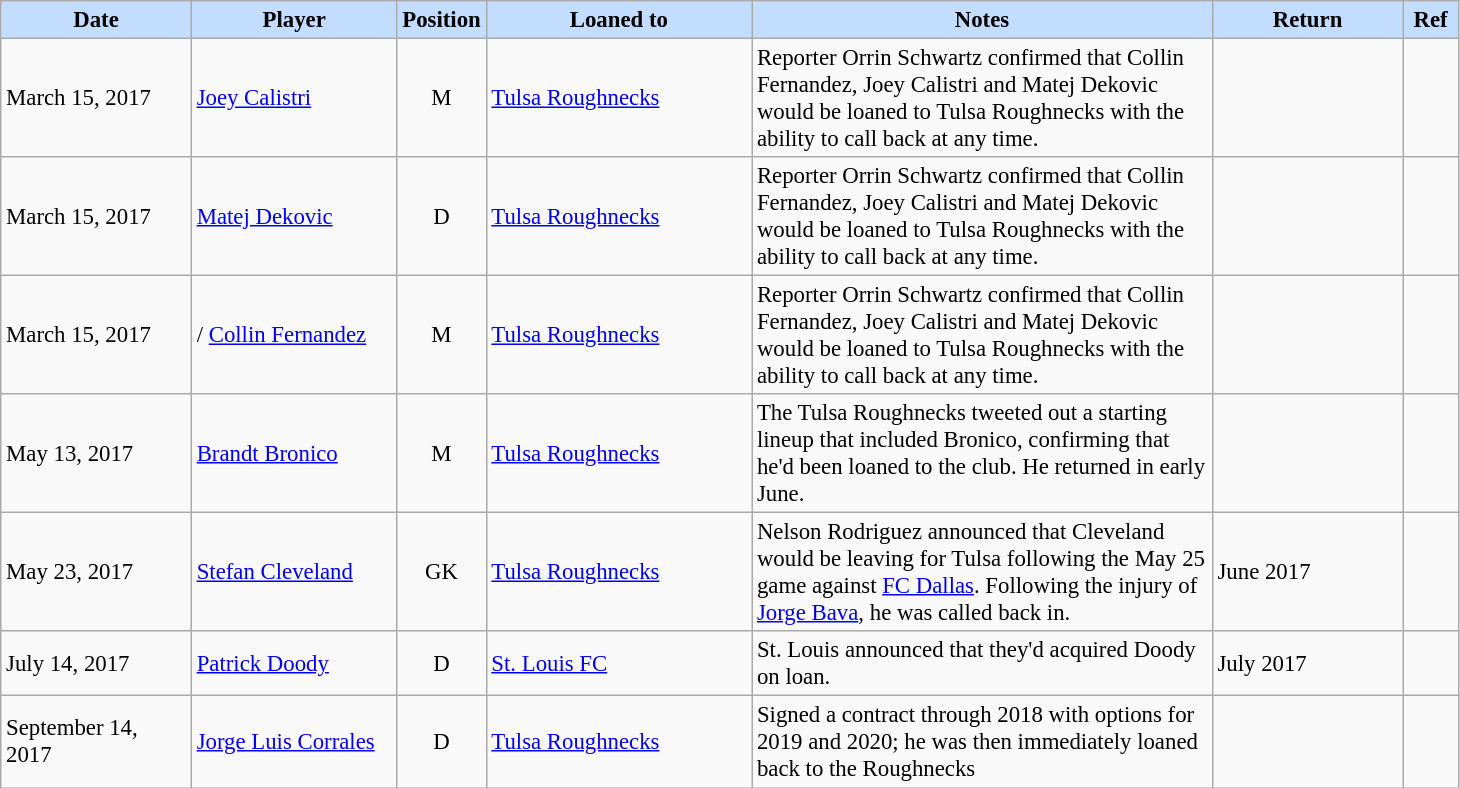<table class="wikitable" style="text-align:left; font-size:95%;">
<tr>
<th style="background:#c2ddff; width:120px;">Date</th>
<th style="background:#c2ddff; width:130px;">Player</th>
<th style="background:#c2ddff; width:50px;">Position</th>
<th style="background:#c2ddff; width:170px;">Loaned to</th>
<th style="background:#c2ddff; width:300px;">Notes</th>
<th style="background:#c2ddff; width:120px;">Return</th>
<th style="background:#c2ddff; width:30px;">Ref</th>
</tr>
<tr>
<td>March 15, 2017</td>
<td> <a href='#'>Joey Calistri</a></td>
<td align=center>M</td>
<td> <a href='#'>Tulsa Roughnecks</a></td>
<td>Reporter Orrin Schwartz confirmed that Collin Fernandez, Joey Calistri and Matej Dekovic would be loaned to Tulsa Roughnecks with the ability to call back at any time.</td>
<td></td>
<td></td>
</tr>
<tr>
<td>March 15, 2017</td>
<td> <a href='#'>Matej Dekovic</a></td>
<td align=center>D</td>
<td> <a href='#'>Tulsa Roughnecks</a></td>
<td>Reporter Orrin Schwartz confirmed that Collin Fernandez, Joey Calistri and Matej Dekovic would be loaned to Tulsa Roughnecks with the ability to call back at any time.</td>
<td></td>
<td></td>
</tr>
<tr>
<td>March 15, 2017</td>
<td>/ <a href='#'>Collin Fernandez</a></td>
<td align=center>M</td>
<td> <a href='#'>Tulsa Roughnecks</a></td>
<td>Reporter Orrin Schwartz confirmed that Collin Fernandez, Joey Calistri and Matej Dekovic would be loaned to Tulsa Roughnecks with the ability to call back at any time.</td>
<td></td>
<td></td>
</tr>
<tr>
<td>May 13, 2017</td>
<td> <a href='#'>Brandt Bronico</a></td>
<td align=center>M</td>
<td> <a href='#'>Tulsa Roughnecks</a></td>
<td>The Tulsa Roughnecks tweeted out a starting lineup that included Bronico, confirming that he'd been loaned to the club.  He returned in early June.</td>
<td></td>
<td></td>
</tr>
<tr>
<td>May 23, 2017</td>
<td> <a href='#'>Stefan Cleveland</a></td>
<td align=center>GK</td>
<td> <a href='#'>Tulsa Roughnecks</a></td>
<td>Nelson Rodriguez announced that Cleveland would be leaving for Tulsa following the May 25 game against <a href='#'>FC Dallas</a>.  Following the injury of <a href='#'>Jorge Bava</a>, he was called back in.</td>
<td>June 2017</td>
<td></td>
</tr>
<tr>
<td>July 14, 2017</td>
<td> <a href='#'>Patrick Doody</a></td>
<td align=center>D</td>
<td> <a href='#'>St. Louis FC</a></td>
<td>St. Louis announced that they'd acquired Doody on loan.</td>
<td>July 2017</td>
<td></td>
</tr>
<tr>
<td>September 14, 2017</td>
<td> <a href='#'>Jorge Luis Corrales</a></td>
<td align=center>D</td>
<td> <a href='#'>Tulsa Roughnecks</a></td>
<td>Signed a contract through 2018 with options for 2019 and 2020; he was then immediately loaned back to the Roughnecks</td>
<td></td>
<td></td>
</tr>
</table>
